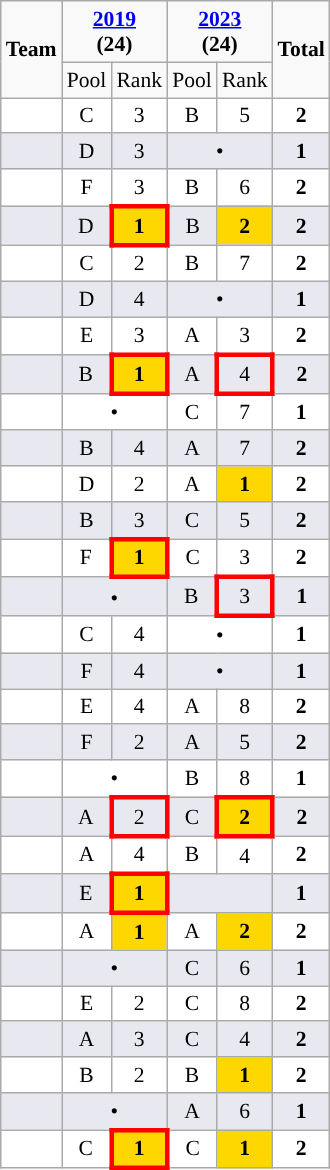<table class="wikitable" style="text-align:center; font-size:90%">
<tr>
<td rowspan=2><strong>Team</strong></td>
<td colspan=2><strong><a href='#'>2019</a></strong><br><strong>(24)</strong></td>
<td colspan=2><strong><a href='#'>2023</a></strong><br><strong>(24)</strong></td>
<td rowspan=2><strong>Total</strong></td>
</tr>
<tr>
<td>Pool</td>
<td>Rank</td>
<td>Pool</td>
<td>Rank</td>
</tr>
<tr bgcolor=#FFFFFF>
<td align=left></td>
<td>C</td>
<td>3</td>
<td>B</td>
<td>5</td>
<td><strong>2</strong></td>
</tr>
<tr bgcolor=#E8E8F0>
<td align=left></td>
<td>D</td>
<td>3</td>
<td colspan=2>•</td>
<td><strong>1</strong></td>
</tr>
<tr bgcolor=#FFFFFF>
<td align=left></td>
<td>F</td>
<td>3</td>
<td>B</td>
<td>6</td>
<td><strong>2</strong></td>
</tr>
<tr bgcolor=#E8E8F0>
<td align=left></td>
<td>D</td>
<td style="border:3px solid red;" bgcolor=gold><strong>1</strong></td>
<td>B</td>
<td style="background-color:gold"><strong>2</strong></td>
<td><strong>2</strong></td>
</tr>
<tr bgcolor=#FFFFFF>
<td align=left></td>
<td>C</td>
<td>2</td>
<td>B</td>
<td>7</td>
<td><strong>2</strong></td>
</tr>
<tr bgcolor=#E8E8F0>
<td align=left></td>
<td>D</td>
<td>4</td>
<td colspan=2>•</td>
<td><strong>1</strong></td>
</tr>
<tr bgcolor=#FFFFFF>
<td align=left></td>
<td>E</td>
<td>3</td>
<td>A</td>
<td>3</td>
<td><strong>2</strong></td>
</tr>
<tr bgcolor=#E8E8F0>
<td align=left></td>
<td>B</td>
<td style="border:3px solid red" bgcolor=gold><strong>1</strong></td>
<td>A</td>
<td style="border:3px solid red">4</td>
<td><strong>2</strong></td>
</tr>
<tr bgcolor=#FFFFFF>
<td align=left></td>
<td colspan=2>•</td>
<td>C</td>
<td>7</td>
<td><strong>1</strong></td>
</tr>
<tr bgcolor=#E8E8F0>
<td align=left></td>
<td>B</td>
<td>4</td>
<td>A</td>
<td>7</td>
<td><strong>2</strong></td>
</tr>
<tr bgcolor=#FFFFFF>
<td align=left></td>
<td>D</td>
<td>2</td>
<td>A</td>
<td style="background-color:gold"><strong>1</strong></td>
<td><strong>2</strong></td>
</tr>
<tr bgcolor=#E8E8F0>
<td align=left></td>
<td>B</td>
<td>3</td>
<td>C</td>
<td>5</td>
<td><strong>2</strong></td>
</tr>
<tr bgcolor=#FFFFFF>
<td align=left></td>
<td>F</td>
<td style="border:3px solid red" bgcolor=gold><strong>1</strong></td>
<td>C</td>
<td>3</td>
<td><strong>2</strong></td>
</tr>
<tr bgcolor=#E8E8F0>
<td align=left></td>
<td colspan=2>•</td>
<td>B</td>
<td style="border:3px solid red">3</td>
<td><strong>1</strong></td>
</tr>
<tr bgcolor=#FFFFFF>
<td align=left></td>
<td>C</td>
<td>4</td>
<td colspan=2>•</td>
<td><strong>1</strong></td>
</tr>
<tr bgcolor=#E8E8F0>
<td align=left></td>
<td>F</td>
<td>4</td>
<td colspan=2>•</td>
<td><strong>1</strong></td>
</tr>
<tr bgcolor=#FFFFFF>
<td align=left></td>
<td>E</td>
<td>4</td>
<td>A</td>
<td>8</td>
<td><strong>2</strong></td>
</tr>
<tr bgcolor=#E8E8F0>
<td align=left></td>
<td>F</td>
<td>2</td>
<td>A</td>
<td>5</td>
<td><strong>2</strong></td>
</tr>
<tr bgcolor=#FFFFFF>
<td align=left></td>
<td colspan=2>•</td>
<td>B</td>
<td>8</td>
<td><strong>1</strong></td>
</tr>
<tr bgcolor=#E8E8F0>
<td align=left></td>
<td>A</td>
<td style="border:3px solid red">2</td>
<td>C</td>
<td style="border:3px solid red;background-color:gold"><strong>2</strong></td>
<td><strong>2</strong></td>
</tr>
<tr bgcolor=#FFFFFF>
<td align=left></td>
<td>A</td>
<td>4</td>
<td>B</td>
<td>4</td>
<td><strong>2</strong></td>
</tr>
<tr bgcolor=#E8E8F0>
<td align=left></td>
<td>E</td>
<td style="border:3px solid red" bgcolor=gold><strong>1</strong></td>
<td colspan=2></td>
<td><strong>1</strong></td>
</tr>
<tr bgcolor=#FFFFFF>
<td align=left></td>
<td>A</td>
<td bgcolor=gold><strong>1</strong></td>
<td>A</td>
<td style="background-color:gold"><strong>2</strong></td>
<td><strong>2</strong></td>
</tr>
<tr bgcolor=#E8E8F0>
<td align=left></td>
<td colspan=2>•</td>
<td>C</td>
<td>6</td>
<td><strong>1</strong></td>
</tr>
<tr bgcolor=#FFFFFF>
<td align=left></td>
<td>E</td>
<td>2</td>
<td>C</td>
<td>8</td>
<td><strong>2</strong></td>
</tr>
<tr bgcolor= #E8E8F0>
<td align=left></td>
<td>A</td>
<td>3</td>
<td>C</td>
<td>4</td>
<td><strong>2</strong></td>
</tr>
<tr bgcolor=#FFFFFF>
<td align=left></td>
<td>B</td>
<td>2</td>
<td>B</td>
<td style="background-color:gold"><strong>1</strong></td>
<td><strong>2</strong></td>
</tr>
<tr bgcolor=#E8E8F0>
<td align=left></td>
<td colspan=2>•</td>
<td>A</td>
<td>6</td>
<td><strong>1</strong></td>
</tr>
<tr bgcolor=#FFFFFF>
<td align=left></td>
<td>C</td>
<td style="border:3px solid red" bgcolor=gold><strong>1</strong></td>
<td>C</td>
<td style="background-color:gold"><strong>1</strong></td>
<td><strong>2</strong></td>
</tr>
</table>
